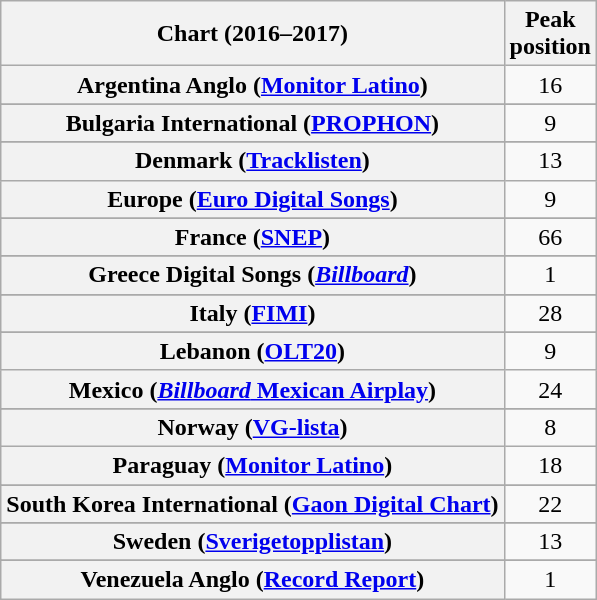<table class="wikitable sortable plainrowheaders" style="text-align:center">
<tr>
<th scope="col">Chart (2016–2017)</th>
<th scope="col">Peak<br> position</th>
</tr>
<tr>
<th scope="row">Argentina Anglo (<a href='#'>Monitor Latino</a>) </th>
<td>16</td>
</tr>
<tr>
</tr>
<tr>
</tr>
<tr>
</tr>
<tr>
</tr>
<tr>
<th scope="row">Bulgaria International (<a href='#'>PROPHON</a>)</th>
<td>9</td>
</tr>
<tr>
</tr>
<tr>
</tr>
<tr>
</tr>
<tr>
</tr>
<tr>
</tr>
<tr>
</tr>
<tr>
<th scope="row">Denmark (<a href='#'>Tracklisten</a>)</th>
<td>13</td>
</tr>
<tr>
<th scope="row">Europe (<a href='#'>Euro Digital Songs</a>)</th>
<td>9</td>
</tr>
<tr>
</tr>
<tr>
<th scope="row">France (<a href='#'>SNEP</a>)</th>
<td>66</td>
</tr>
<tr>
</tr>
<tr>
<th scope="row">Greece Digital Songs (<em><a href='#'>Billboard</a></em>)</th>
<td>1</td>
</tr>
<tr>
</tr>
<tr>
</tr>
<tr>
</tr>
<tr>
</tr>
<tr>
</tr>
<tr>
<th scope="row">Italy (<a href='#'>FIMI</a>)</th>
<td>28</td>
</tr>
<tr>
</tr>
<tr>
<th scope="row">Lebanon (<a href='#'>OLT20</a>)</th>
<td>9</td>
</tr>
<tr>
<th scope="row">Mexico (<a href='#'><em>Billboard</em> Mexican Airplay</a>)</th>
<td>24</td>
</tr>
<tr>
</tr>
<tr>
</tr>
<tr>
</tr>
<tr>
<th scope="row">Norway (<a href='#'>VG-lista</a>)</th>
<td>8</td>
</tr>
<tr>
<th scope="row">Paraguay (<a href='#'>Monitor Latino</a>)</th>
<td>18</td>
</tr>
<tr>
</tr>
<tr>
</tr>
<tr>
</tr>
<tr>
</tr>
<tr>
</tr>
<tr>
</tr>
<tr>
</tr>
<tr>
<th scope="row">South Korea International (<a href='#'>Gaon Digital Chart</a>)</th>
<td>22</td>
</tr>
<tr>
</tr>
<tr>
<th scope="row">Sweden (<a href='#'>Sverigetopplistan</a>)</th>
<td>13</td>
</tr>
<tr>
</tr>
<tr>
</tr>
<tr>
</tr>
<tr>
</tr>
<tr>
</tr>
<tr>
</tr>
<tr>
</tr>
<tr>
</tr>
<tr>
</tr>
<tr>
<th scope="row">Venezuela Anglo (<a href='#'>Record Report</a>)</th>
<td>1</td>
</tr>
</table>
